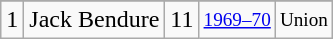<table class="wikitable">
<tr>
</tr>
<tr>
<td>1</td>
<td>Jack Bendure</td>
<td>11</td>
<td style="font-size:80%;"><a href='#'>1969–70</a></td>
<td style="font-size:80%;">Union</td>
</tr>
</table>
